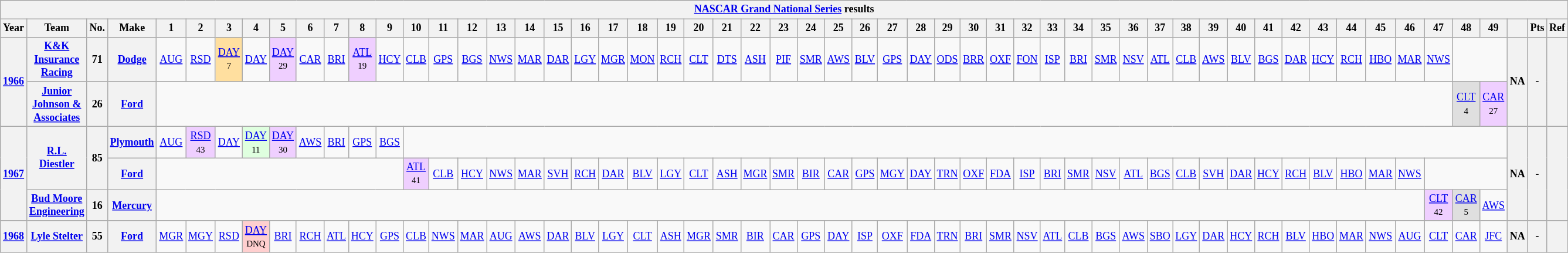<table class="wikitable" style="text-align:center; font-size:75%">
<tr>
<th colspan="68"><a href='#'>NASCAR Grand National Series</a> results</th>
</tr>
<tr>
<th>Year</th>
<th>Team</th>
<th>No.</th>
<th>Make</th>
<th>1</th>
<th>2</th>
<th>3</th>
<th>4</th>
<th>5</th>
<th>6</th>
<th>7</th>
<th>8</th>
<th>9</th>
<th>10</th>
<th>11</th>
<th>12</th>
<th>13</th>
<th>14</th>
<th>15</th>
<th>16</th>
<th>17</th>
<th>18</th>
<th>19</th>
<th>20</th>
<th>21</th>
<th>22</th>
<th>23</th>
<th>24</th>
<th>25</th>
<th>26</th>
<th>27</th>
<th>28</th>
<th>29</th>
<th>30</th>
<th>31</th>
<th>32</th>
<th>33</th>
<th>34</th>
<th>35</th>
<th>36</th>
<th>37</th>
<th>38</th>
<th>39</th>
<th>40</th>
<th>41</th>
<th>42</th>
<th>43</th>
<th>44</th>
<th>45</th>
<th>46</th>
<th>47</th>
<th>48</th>
<th>49</th>
<th></th>
<th>Pts</th>
<th>Ref</th>
</tr>
<tr>
<th rowspan=2><a href='#'>1966</a></th>
<th><a href='#'>K&K Insurance Racing</a></th>
<th>71</th>
<th><a href='#'>Dodge</a></th>
<td><a href='#'>AUG</a></td>
<td><a href='#'>RSD</a></td>
<td style="background:#FFDF9F;"><a href='#'>DAY</a><br><small>7</small></td>
<td><a href='#'>DAY</a></td>
<td style="background:#EFCFFF;"><a href='#'>DAY</a><br><small>29</small></td>
<td><a href='#'>CAR</a></td>
<td><a href='#'>BRI</a></td>
<td style="background:#EFCFFF;"><a href='#'>ATL</a><br><small>19</small></td>
<td><a href='#'>HCY</a></td>
<td><a href='#'>CLB</a></td>
<td><a href='#'>GPS</a></td>
<td><a href='#'>BGS</a></td>
<td><a href='#'>NWS</a></td>
<td><a href='#'>MAR</a></td>
<td><a href='#'>DAR</a></td>
<td><a href='#'>LGY</a></td>
<td><a href='#'>MGR</a></td>
<td><a href='#'>MON</a></td>
<td><a href='#'>RCH</a></td>
<td><a href='#'>CLT</a></td>
<td><a href='#'>DTS</a></td>
<td><a href='#'>ASH</a></td>
<td><a href='#'>PIF</a></td>
<td><a href='#'>SMR</a></td>
<td><a href='#'>AWS</a></td>
<td><a href='#'>BLV</a></td>
<td><a href='#'>GPS</a></td>
<td><a href='#'>DAY</a></td>
<td><a href='#'>ODS</a></td>
<td><a href='#'>BRR</a></td>
<td><a href='#'>OXF</a></td>
<td><a href='#'>FON</a></td>
<td><a href='#'>ISP</a></td>
<td><a href='#'>BRI</a></td>
<td><a href='#'>SMR</a></td>
<td><a href='#'>NSV</a></td>
<td><a href='#'>ATL</a></td>
<td><a href='#'>CLB</a></td>
<td><a href='#'>AWS</a></td>
<td><a href='#'>BLV</a></td>
<td><a href='#'>BGS</a></td>
<td><a href='#'>DAR</a></td>
<td><a href='#'>HCY</a></td>
<td><a href='#'>RCH</a></td>
<td><a href='#'>HBO</a></td>
<td><a href='#'>MAR</a></td>
<td><a href='#'>NWS</a></td>
<td colspan=2></td>
<th rowspan=2>NA</th>
<th rowspan=2>-</th>
<th rowspan=2></th>
</tr>
<tr>
<th><a href='#'>Junior Johnson & Associates</a></th>
<th>26</th>
<th><a href='#'>Ford</a></th>
<td colspan=47></td>
<td style="background:#DFDFDF;"><a href='#'>CLT</a><br><small>4</small></td>
<td style="background:#EFCFFF;"><a href='#'>CAR</a><br><small>27</small></td>
</tr>
<tr>
<th rowspan=3><a href='#'>1967</a></th>
<th rowspan=2><a href='#'>R.L. Diestler</a></th>
<th rowspan=2>85</th>
<th><a href='#'>Plymouth</a></th>
<td><a href='#'>AUG</a></td>
<td style="background:#EFCFFF;"><a href='#'>RSD</a><br><small>43</small></td>
<td><a href='#'>DAY</a></td>
<td style="background:#DFFFDF;"><a href='#'>DAY</a><br><small>11</small></td>
<td style="background:#EFCFFF;"><a href='#'>DAY</a><br><small>30</small></td>
<td><a href='#'>AWS</a></td>
<td><a href='#'>BRI</a></td>
<td><a href='#'>GPS</a></td>
<td><a href='#'>BGS</a></td>
<td colspan=40></td>
<th rowspan=3>NA</th>
<th rowspan=3>-</th>
<th rowspan=3></th>
</tr>
<tr>
<th><a href='#'>Ford</a></th>
<td colspan=9></td>
<td style="background:#EFCFFF;"><a href='#'>ATL</a><br><small>41</small></td>
<td><a href='#'>CLB</a></td>
<td><a href='#'>HCY</a></td>
<td><a href='#'>NWS</a></td>
<td><a href='#'>MAR</a></td>
<td><a href='#'>SVH</a></td>
<td><a href='#'>RCH</a></td>
<td><a href='#'>DAR</a></td>
<td><a href='#'>BLV</a></td>
<td><a href='#'>LGY</a></td>
<td><a href='#'>CLT</a></td>
<td><a href='#'>ASH</a></td>
<td><a href='#'>MGR</a></td>
<td><a href='#'>SMR</a></td>
<td><a href='#'>BIR</a></td>
<td><a href='#'>CAR</a></td>
<td><a href='#'>GPS</a></td>
<td><a href='#'>MGY</a></td>
<td><a href='#'>DAY</a></td>
<td><a href='#'>TRN</a></td>
<td><a href='#'>OXF</a></td>
<td><a href='#'>FDA</a></td>
<td><a href='#'>ISP</a></td>
<td><a href='#'>BRI</a></td>
<td><a href='#'>SMR</a></td>
<td><a href='#'>NSV</a></td>
<td><a href='#'>ATL</a></td>
<td><a href='#'>BGS</a></td>
<td><a href='#'>CLB</a></td>
<td><a href='#'>SVH</a></td>
<td><a href='#'>DAR</a></td>
<td><a href='#'>HCY</a></td>
<td><a href='#'>RCH</a></td>
<td><a href='#'>BLV</a></td>
<td><a href='#'>HBO</a></td>
<td><a href='#'>MAR</a></td>
<td><a href='#'>NWS</a></td>
<td colspan=3></td>
</tr>
<tr>
<th><a href='#'>Bud Moore Engineering</a></th>
<th>16</th>
<th><a href='#'>Mercury</a></th>
<td colspan=46></td>
<td style="background:#EFCFFF;"><a href='#'>CLT</a><br><small>42</small></td>
<td style="background:#DFDFDF;"><a href='#'>CAR</a><br><small>5</small></td>
<td><a href='#'>AWS</a></td>
</tr>
<tr>
<th><a href='#'>1968</a></th>
<th><a href='#'>Lyle Stelter</a></th>
<th>55</th>
<th><a href='#'>Ford</a></th>
<td><a href='#'>MGR</a></td>
<td><a href='#'>MGY</a></td>
<td><a href='#'>RSD</a></td>
<td style="background:#FFCFCF;"><a href='#'>DAY</a><br><small>DNQ</small></td>
<td><a href='#'>BRI</a></td>
<td><a href='#'>RCH</a></td>
<td><a href='#'>ATL</a></td>
<td><a href='#'>HCY</a></td>
<td><a href='#'>GPS</a></td>
<td><a href='#'>CLB</a></td>
<td><a href='#'>NWS</a></td>
<td><a href='#'>MAR</a></td>
<td><a href='#'>AUG</a></td>
<td><a href='#'>AWS</a></td>
<td><a href='#'>DAR</a></td>
<td><a href='#'>BLV</a></td>
<td><a href='#'>LGY</a></td>
<td><a href='#'>CLT</a></td>
<td><a href='#'>ASH</a></td>
<td><a href='#'>MGR</a></td>
<td><a href='#'>SMR</a></td>
<td><a href='#'>BIR</a></td>
<td><a href='#'>CAR</a></td>
<td><a href='#'>GPS</a></td>
<td><a href='#'>DAY</a></td>
<td><a href='#'>ISP</a></td>
<td><a href='#'>OXF</a></td>
<td><a href='#'>FDA</a></td>
<td><a href='#'>TRN</a></td>
<td><a href='#'>BRI</a></td>
<td><a href='#'>SMR</a></td>
<td><a href='#'>NSV</a></td>
<td><a href='#'>ATL</a></td>
<td><a href='#'>CLB</a></td>
<td><a href='#'>BGS</a></td>
<td><a href='#'>AWS</a></td>
<td><a href='#'>SBO</a></td>
<td><a href='#'>LGY</a></td>
<td><a href='#'>DAR</a></td>
<td><a href='#'>HCY</a></td>
<td><a href='#'>RCH</a></td>
<td><a href='#'>BLV</a></td>
<td><a href='#'>HBO</a></td>
<td><a href='#'>MAR</a></td>
<td><a href='#'>NWS</a></td>
<td><a href='#'>AUG</a></td>
<td><a href='#'>CLT</a></td>
<td><a href='#'>CAR</a></td>
<td><a href='#'>JFC</a></td>
<th>NA</th>
<th>-</th>
<th></th>
</tr>
</table>
